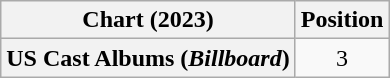<table class="wikitable plainrowheaders" style="text-align:center">
<tr>
<th scope="col">Chart (2023)</th>
<th scope="col">Position</th>
</tr>
<tr>
<th scope="row">US Cast Albums (<em>Billboard</em>)</th>
<td>3</td>
</tr>
</table>
